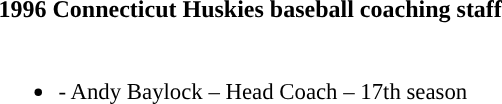<table class="toccolours">
<tr>
<th colspan=9>1996 Connecticut Huskies baseball coaching staff</th>
</tr>
<tr>
<td style="text-align: left; font-size: 95%;" valign="top"><br><ul><li>- Andy Baylock – Head Coach – 17th season</li></ul></td>
</tr>
</table>
